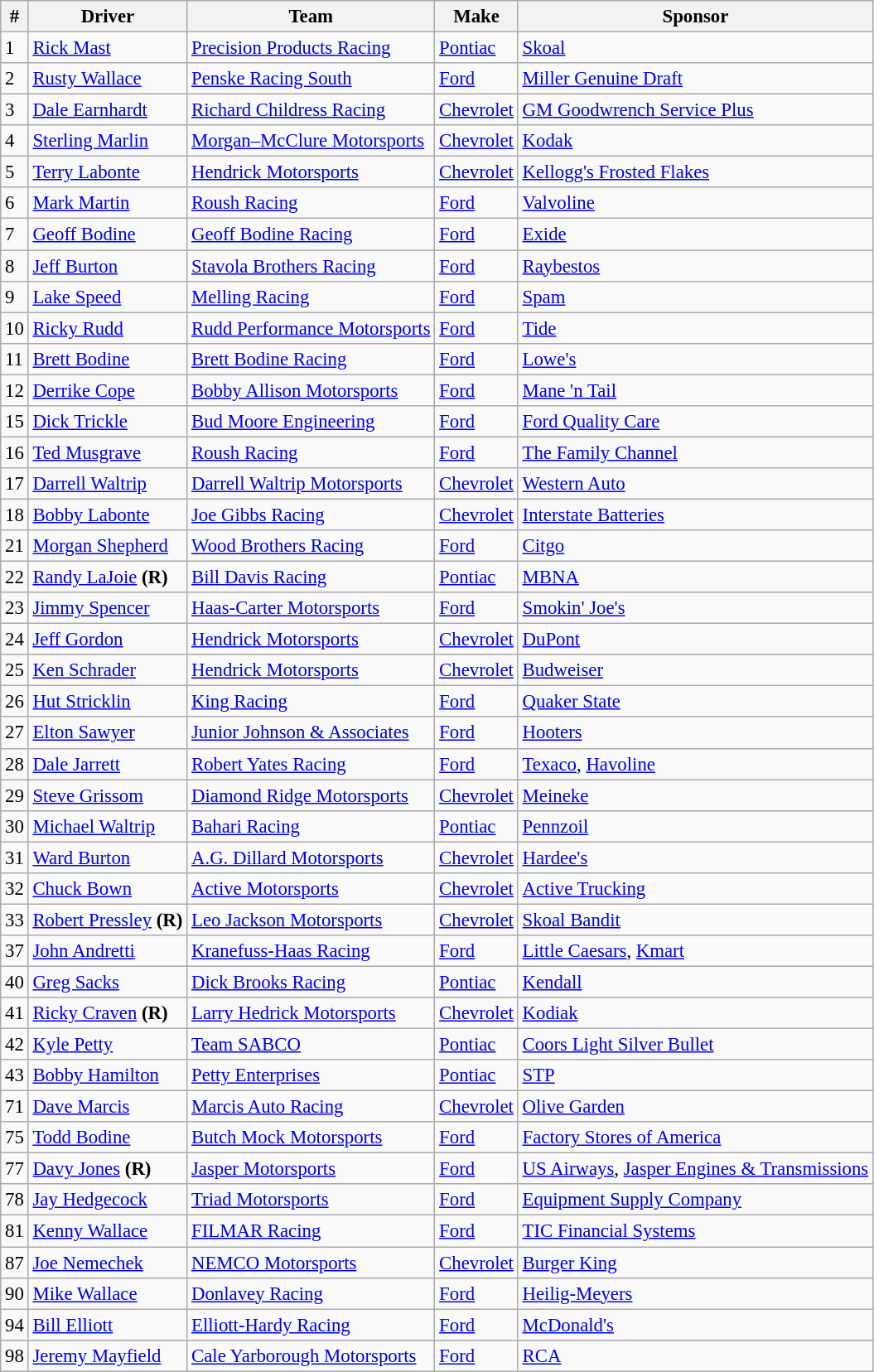<table class="wikitable" style="font-size:95%">
<tr>
<th>#</th>
<th>Driver</th>
<th>Team</th>
<th>Make</th>
<th>Sponsor</th>
</tr>
<tr>
<td>1</td>
<td><a href='#'>Rick Mast</a></td>
<td><a href='#'>Precision Products Racing</a></td>
<td><a href='#'>Pontiac</a></td>
<td><a href='#'>Skoal</a></td>
</tr>
<tr>
<td>2</td>
<td><a href='#'>Rusty Wallace</a></td>
<td><a href='#'>Penske Racing South</a></td>
<td><a href='#'>Ford</a></td>
<td><a href='#'>Miller Genuine Draft</a></td>
</tr>
<tr>
<td>3</td>
<td><a href='#'>Dale Earnhardt</a></td>
<td><a href='#'>Richard Childress Racing</a></td>
<td><a href='#'>Chevrolet</a></td>
<td><a href='#'>GM Goodwrench Service Plus</a></td>
</tr>
<tr>
<td>4</td>
<td><a href='#'>Sterling Marlin</a></td>
<td><a href='#'>Morgan–McClure Motorsports</a></td>
<td><a href='#'>Chevrolet</a></td>
<td><a href='#'>Kodak</a></td>
</tr>
<tr>
<td>5</td>
<td><a href='#'>Terry Labonte</a></td>
<td><a href='#'>Hendrick Motorsports</a></td>
<td><a href='#'>Chevrolet</a></td>
<td><a href='#'>Kellogg's Frosted Flakes</a></td>
</tr>
<tr>
<td>6</td>
<td><a href='#'>Mark Martin</a></td>
<td><a href='#'>Roush Racing</a></td>
<td><a href='#'>Ford</a></td>
<td><a href='#'>Valvoline</a></td>
</tr>
<tr>
<td>7</td>
<td><a href='#'>Geoff Bodine</a></td>
<td><a href='#'>Geoff Bodine Racing</a></td>
<td><a href='#'>Ford</a></td>
<td><a href='#'>Exide</a></td>
</tr>
<tr>
<td>8</td>
<td><a href='#'>Jeff Burton</a></td>
<td><a href='#'>Stavola Brothers Racing</a></td>
<td><a href='#'>Ford</a></td>
<td><a href='#'>Raybestos</a></td>
</tr>
<tr>
<td>9</td>
<td><a href='#'>Lake Speed</a></td>
<td><a href='#'>Melling Racing</a></td>
<td><a href='#'>Ford</a></td>
<td><a href='#'>Spam</a></td>
</tr>
<tr>
<td>10</td>
<td><a href='#'>Ricky Rudd</a></td>
<td><a href='#'>Rudd Performance Motorsports</a></td>
<td><a href='#'>Ford</a></td>
<td><a href='#'>Tide</a></td>
</tr>
<tr>
<td>11</td>
<td><a href='#'>Brett Bodine</a></td>
<td><a href='#'>Brett Bodine Racing</a></td>
<td><a href='#'>Ford</a></td>
<td><a href='#'>Lowe's</a></td>
</tr>
<tr>
<td>12</td>
<td><a href='#'>Derrike Cope</a></td>
<td><a href='#'>Bobby Allison Motorsports</a></td>
<td><a href='#'>Ford</a></td>
<td><a href='#'>Mane 'n Tail</a></td>
</tr>
<tr>
<td>15</td>
<td><a href='#'>Dick Trickle</a></td>
<td><a href='#'>Bud Moore Engineering</a></td>
<td><a href='#'>Ford</a></td>
<td><a href='#'>Ford Quality Care</a></td>
</tr>
<tr>
<td>16</td>
<td><a href='#'>Ted Musgrave</a></td>
<td><a href='#'>Roush Racing</a></td>
<td><a href='#'>Ford</a></td>
<td><a href='#'>The Family Channel</a></td>
</tr>
<tr>
<td>17</td>
<td><a href='#'>Darrell Waltrip</a></td>
<td><a href='#'>Darrell Waltrip Motorsports</a></td>
<td><a href='#'>Chevrolet</a></td>
<td><a href='#'>Western Auto</a></td>
</tr>
<tr>
<td>18</td>
<td><a href='#'>Bobby Labonte</a></td>
<td><a href='#'>Joe Gibbs Racing</a></td>
<td><a href='#'>Chevrolet</a></td>
<td><a href='#'>Interstate Batteries</a></td>
</tr>
<tr>
<td>21</td>
<td><a href='#'>Morgan Shepherd</a></td>
<td><a href='#'>Wood Brothers Racing</a></td>
<td><a href='#'>Ford</a></td>
<td><a href='#'>Citgo</a></td>
</tr>
<tr>
<td>22</td>
<td><a href='#'>Randy LaJoie</a> <strong>(R)</strong></td>
<td><a href='#'>Bill Davis Racing</a></td>
<td><a href='#'>Pontiac</a></td>
<td><a href='#'>MBNA</a></td>
</tr>
<tr>
<td>23</td>
<td><a href='#'>Jimmy Spencer</a></td>
<td><a href='#'>Haas-Carter Motorsports</a></td>
<td><a href='#'>Ford</a></td>
<td><a href='#'>Smokin' Joe's</a></td>
</tr>
<tr>
<td>24</td>
<td><a href='#'>Jeff Gordon</a></td>
<td><a href='#'>Hendrick Motorsports</a></td>
<td><a href='#'>Chevrolet</a></td>
<td><a href='#'>DuPont</a></td>
</tr>
<tr>
<td>25</td>
<td><a href='#'>Ken Schrader</a></td>
<td><a href='#'>Hendrick Motorsports</a></td>
<td><a href='#'>Chevrolet</a></td>
<td><a href='#'>Budweiser</a></td>
</tr>
<tr>
<td>26</td>
<td><a href='#'>Hut Stricklin</a></td>
<td><a href='#'>King Racing</a></td>
<td><a href='#'>Ford</a></td>
<td><a href='#'>Quaker State</a></td>
</tr>
<tr>
<td>27</td>
<td><a href='#'>Elton Sawyer</a></td>
<td><a href='#'>Junior Johnson & Associates</a></td>
<td><a href='#'>Ford</a></td>
<td><a href='#'>Hooters</a></td>
</tr>
<tr>
<td>28</td>
<td><a href='#'>Dale Jarrett</a></td>
<td><a href='#'>Robert Yates Racing</a></td>
<td><a href='#'>Ford</a></td>
<td><a href='#'>Texaco</a>, <a href='#'>Havoline</a></td>
</tr>
<tr>
<td>29</td>
<td><a href='#'>Steve Grissom</a></td>
<td><a href='#'>Diamond Ridge Motorsports</a></td>
<td><a href='#'>Chevrolet</a></td>
<td><a href='#'>Meineke</a></td>
</tr>
<tr>
<td>30</td>
<td><a href='#'>Michael Waltrip</a></td>
<td><a href='#'>Bahari Racing</a></td>
<td><a href='#'>Pontiac</a></td>
<td><a href='#'>Pennzoil</a></td>
</tr>
<tr>
<td>31</td>
<td><a href='#'>Ward Burton</a></td>
<td><a href='#'>A.G. Dillard Motorsports</a></td>
<td><a href='#'>Chevrolet</a></td>
<td><a href='#'>Hardee's</a></td>
</tr>
<tr>
<td>32</td>
<td><a href='#'>Chuck Bown</a></td>
<td><a href='#'>Active Motorsports</a></td>
<td><a href='#'>Chevrolet</a></td>
<td><a href='#'>Active Trucking</a></td>
</tr>
<tr>
<td>33</td>
<td><a href='#'>Robert Pressley</a> <strong>(R)</strong></td>
<td><a href='#'>Leo Jackson Motorsports</a></td>
<td><a href='#'>Chevrolet</a></td>
<td><a href='#'>Skoal Bandit</a></td>
</tr>
<tr>
<td>37</td>
<td><a href='#'>John Andretti</a></td>
<td><a href='#'>Kranefuss-Haas Racing</a></td>
<td><a href='#'>Ford</a></td>
<td><a href='#'>Little Caesars</a>, <a href='#'>Kmart</a></td>
</tr>
<tr>
<td>40</td>
<td><a href='#'>Greg Sacks</a></td>
<td><a href='#'>Dick Brooks Racing</a></td>
<td><a href='#'>Pontiac</a></td>
<td><a href='#'>Kendall</a></td>
</tr>
<tr>
<td>41</td>
<td><a href='#'>Ricky Craven</a> <strong>(R)</strong></td>
<td><a href='#'>Larry Hedrick Motorsports</a></td>
<td><a href='#'>Chevrolet</a></td>
<td><a href='#'>Kodiak</a></td>
</tr>
<tr>
<td>42</td>
<td><a href='#'>Kyle Petty</a></td>
<td><a href='#'>Team SABCO</a></td>
<td><a href='#'>Pontiac</a></td>
<td><a href='#'>Coors Light Silver Bullet</a></td>
</tr>
<tr>
<td>43</td>
<td><a href='#'>Bobby Hamilton</a></td>
<td><a href='#'>Petty Enterprises</a></td>
<td><a href='#'>Pontiac</a></td>
<td><a href='#'>STP</a></td>
</tr>
<tr>
<td>71</td>
<td><a href='#'>Dave Marcis</a></td>
<td><a href='#'>Marcis Auto Racing</a></td>
<td><a href='#'>Chevrolet</a></td>
<td><a href='#'>Olive Garden</a></td>
</tr>
<tr>
<td>75</td>
<td><a href='#'>Todd Bodine</a></td>
<td><a href='#'>Butch Mock Motorsports</a></td>
<td><a href='#'>Ford</a></td>
<td><a href='#'>Factory Stores of America</a></td>
</tr>
<tr>
<td>77</td>
<td><a href='#'>Davy Jones</a> <strong>(R)</strong></td>
<td><a href='#'>Jasper Motorsports</a></td>
<td><a href='#'>Ford</a></td>
<td><a href='#'>US Airways</a>, <a href='#'>Jasper Engines & Transmissions</a></td>
</tr>
<tr>
<td>78</td>
<td><a href='#'>Jay Hedgecock</a></td>
<td><a href='#'>Triad Motorsports</a></td>
<td><a href='#'>Ford</a></td>
<td><a href='#'>Equipment Supply Company</a></td>
</tr>
<tr>
<td>81</td>
<td><a href='#'>Kenny Wallace</a></td>
<td><a href='#'>FILMAR Racing</a></td>
<td><a href='#'>Ford</a></td>
<td><a href='#'>TIC Financial Systems</a></td>
</tr>
<tr>
<td>87</td>
<td><a href='#'>Joe Nemechek</a></td>
<td><a href='#'>NEMCO Motorsports</a></td>
<td><a href='#'>Chevrolet</a></td>
<td><a href='#'>Burger King</a></td>
</tr>
<tr>
<td>90</td>
<td><a href='#'>Mike Wallace</a></td>
<td><a href='#'>Donlavey Racing</a></td>
<td><a href='#'>Ford</a></td>
<td><a href='#'>Heilig-Meyers</a></td>
</tr>
<tr>
<td>94</td>
<td><a href='#'>Bill Elliott</a></td>
<td><a href='#'>Elliott-Hardy Racing</a></td>
<td><a href='#'>Ford</a></td>
<td><a href='#'>McDonald's</a></td>
</tr>
<tr>
<td>98</td>
<td><a href='#'>Jeremy Mayfield</a></td>
<td><a href='#'>Cale Yarborough Motorsports</a></td>
<td><a href='#'>Ford</a></td>
<td><a href='#'>RCA</a></td>
</tr>
</table>
